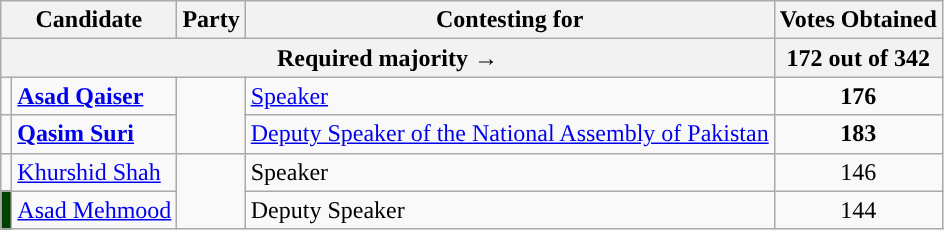<table class="wikitable">
<tr>
<th colspan=2>Candidate</th>
<th>Party</th>
<th>Contesting for</th>
<th>Votes Obtained</th>
</tr>
<tr>
<th colspan=4>Required majority →</th>
<th>172 out of 342</th>
</tr>
<tr>
<td style="color:inherit;background:"></td>
<td><strong><a href='#'>Asad Qaiser</a></strong></td>
<td rowspan=2></td>
<td><a href='#'>Speaker</a></td>
<td style="text-align:center;"><strong>176</strong> </td>
</tr>
<tr>
<td style="color:inherit;background:"></td>
<td><strong><a href='#'>Qasim Suri</a></strong></td>
<td><a href='#'>Deputy Speaker of the National Assembly of Pakistan</a></td>
<td style="text-align:center;"><strong>183</strong> </td>
</tr>
<tr>
<td style="color:inherit;background:"></td>
<td><a href='#'>Khurshid Shah</a></td>
<td rowspan=2><br></td>
<td>Speaker</td>
<td style="text-align:center;">146 </td>
</tr>
<tr>
<td bgcolor=#004000></td>
<td><a href='#'>Asad Mehmood</a></td>
<td>Deputy Speaker</td>
<td style="text-align:center;">144 </td>
</tr>
</table>
